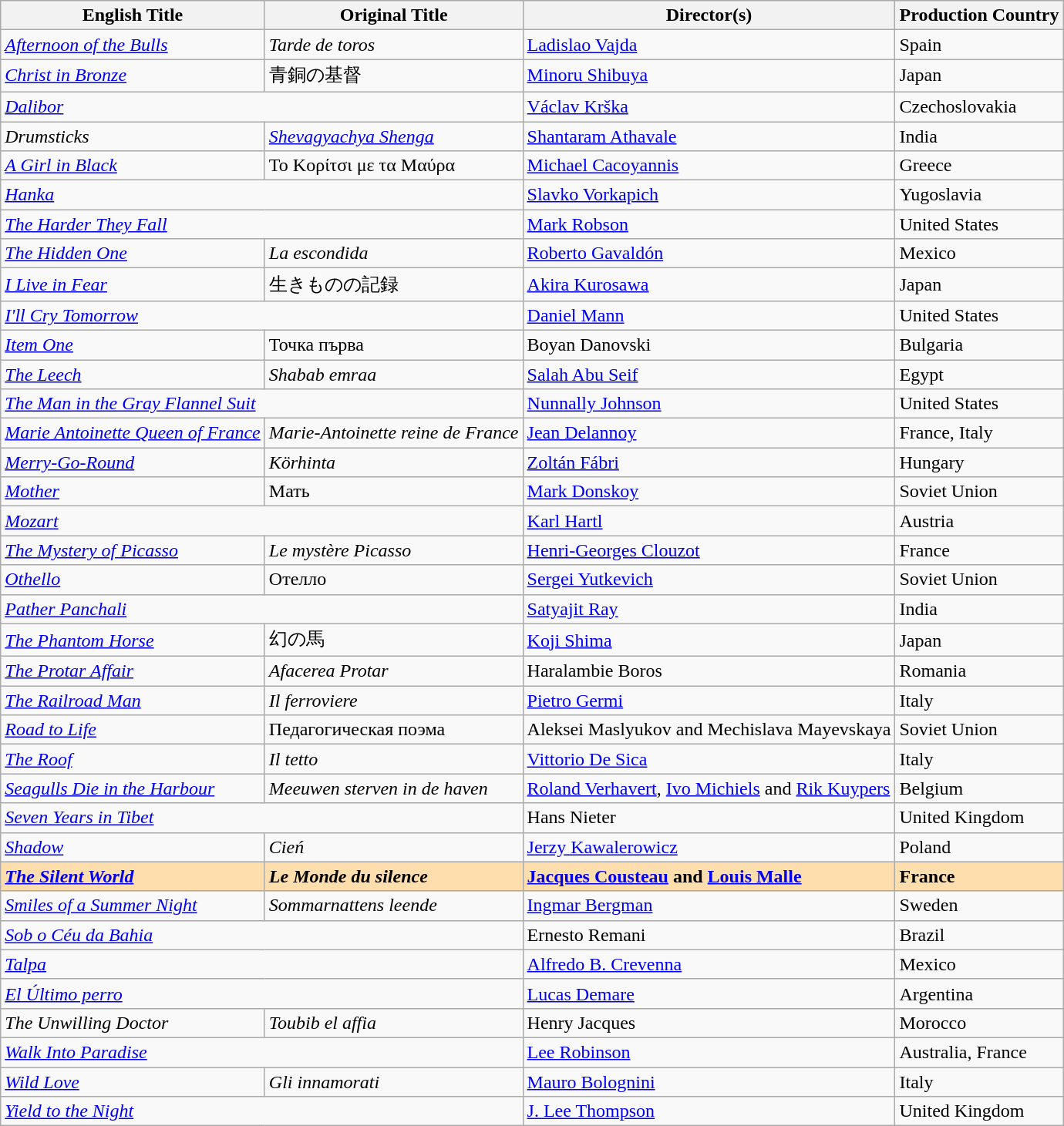<table class="wikitable">
<tr>
<th>English Title</th>
<th>Original Title</th>
<th>Director(s)</th>
<th>Production Country</th>
</tr>
<tr>
<td><em><a href='#'>Afternoon of the Bulls</a></em></td>
<td><em>Tarde de toros</em></td>
<td><a href='#'>Ladislao Vajda</a></td>
<td>Spain</td>
</tr>
<tr>
<td><em><a href='#'>Christ in Bronze</a></em></td>
<td>青銅の基督</td>
<td><a href='#'>Minoru Shibuya</a></td>
<td>Japan</td>
</tr>
<tr>
<td colspan="2"><em><a href='#'>Dalibor</a></em></td>
<td><a href='#'>Václav Krška</a></td>
<td>Czechoslovakia</td>
</tr>
<tr>
<td><em>Drumsticks</em></td>
<td><em><a href='#'>Shevagyachya Shenga</a></em></td>
<td><a href='#'>Shantaram Athavale</a></td>
<td>India</td>
</tr>
<tr>
<td><em><a href='#'>A Girl in Black</a></em></td>
<td>Το Κορίτσι με τα Μαύρα</td>
<td><a href='#'>Michael Cacoyannis</a></td>
<td>Greece</td>
</tr>
<tr>
<td colspan="2"><em><a href='#'>Hanka</a></em></td>
<td><a href='#'>Slavko Vorkapich</a></td>
<td>Yugoslavia</td>
</tr>
<tr>
<td colspan="2"><em><a href='#'>The Harder They Fall</a></em></td>
<td><a href='#'>Mark Robson</a></td>
<td>United States</td>
</tr>
<tr>
<td><em><a href='#'>The Hidden One</a></em></td>
<td><em>La escondida</em></td>
<td><a href='#'>Roberto Gavaldón</a></td>
<td>Mexico</td>
</tr>
<tr>
<td><em><a href='#'>I Live in Fear</a></em></td>
<td>生きものの記録</td>
<td><a href='#'>Akira Kurosawa</a></td>
<td>Japan</td>
</tr>
<tr>
<td colspan="2"><em><a href='#'>I'll Cry Tomorrow</a></em></td>
<td><a href='#'>Daniel Mann</a></td>
<td>United States</td>
</tr>
<tr>
<td><em><a href='#'>Item One</a></em></td>
<td>Точка първа</td>
<td>Boyan Danovski</td>
<td>Bulgaria</td>
</tr>
<tr>
<td><em><a href='#'>The Leech</a></em></td>
<td><em>Shabab emraa</em></td>
<td><a href='#'>Salah Abu Seif</a></td>
<td>Egypt</td>
</tr>
<tr>
<td colspan="2"><em><a href='#'>The Man in the Gray Flannel Suit</a></em></td>
<td><a href='#'>Nunnally Johnson</a></td>
<td>United States</td>
</tr>
<tr>
<td><em><a href='#'>Marie Antoinette Queen of France</a></em></td>
<td><em>Marie-Antoinette reine de France</em></td>
<td><a href='#'>Jean Delannoy</a></td>
<td>France, Italy</td>
</tr>
<tr>
<td><em><a href='#'>Merry-Go-Round</a></em></td>
<td><em>Körhinta</em></td>
<td><a href='#'>Zoltán Fábri</a></td>
<td>Hungary</td>
</tr>
<tr>
<td><em><a href='#'>Mother</a></em></td>
<td>Мать</td>
<td><a href='#'>Mark Donskoy</a></td>
<td>Soviet Union</td>
</tr>
<tr>
<td colspan="2"><em><a href='#'>Mozart</a></em></td>
<td><a href='#'>Karl Hartl</a></td>
<td>Austria</td>
</tr>
<tr>
<td><em><a href='#'>The Mystery of Picasso</a></em></td>
<td><em>Le mystère Picasso</em></td>
<td><a href='#'>Henri-Georges Clouzot</a></td>
<td>France</td>
</tr>
<tr>
<td><em><a href='#'>Othello</a></em></td>
<td>Отелло</td>
<td><a href='#'>Sergei Yutkevich</a></td>
<td>Soviet Union</td>
</tr>
<tr>
<td colspan="2"><em><a href='#'>Pather Panchali</a></em></td>
<td><a href='#'>Satyajit Ray</a></td>
<td>India</td>
</tr>
<tr>
<td><em><a href='#'>The Phantom Horse</a></em></td>
<td>幻の馬</td>
<td><a href='#'>Koji Shima</a></td>
<td>Japan</td>
</tr>
<tr>
<td><em><a href='#'>The Protar Affair</a></em></td>
<td><em>Afacerea Protar</em></td>
<td>Haralambie Boros</td>
<td>Romania</td>
</tr>
<tr>
<td><em><a href='#'>The Railroad Man</a></em></td>
<td><em>Il ferroviere</em></td>
<td><a href='#'>Pietro Germi</a></td>
<td>Italy</td>
</tr>
<tr>
<td><em><a href='#'>Road to Life</a></em></td>
<td>Педагогическая поэма</td>
<td>Aleksei Maslyukov and Mechislava Mayevskaya</td>
<td>Soviet Union</td>
</tr>
<tr>
<td><em><a href='#'>The Roof</a></em></td>
<td><em>Il tetto</em></td>
<td><a href='#'>Vittorio De Sica</a></td>
<td>Italy</td>
</tr>
<tr>
<td><em><a href='#'>Seagulls Die in the Harbour</a></em></td>
<td><em>Meeuwen sterven in de haven</em></td>
<td><a href='#'>Roland Verhavert</a>, <a href='#'>Ivo Michiels</a> and <a href='#'>Rik Kuypers</a></td>
<td>Belgium</td>
</tr>
<tr>
<td colspan="2"><em><a href='#'>Seven Years in Tibet</a></em></td>
<td>Hans Nieter</td>
<td>United Kingdom</td>
</tr>
<tr>
<td><em><a href='#'>Shadow</a></em></td>
<td><em>Cień</em></td>
<td><a href='#'>Jerzy Kawalerowicz</a></td>
<td>Poland</td>
</tr>
<tr style="background:#FFDEAD;">
<td><strong><em><a href='#'>The Silent World</a></em></strong></td>
<td><strong><em>Le Monde du silence</em></strong></td>
<td><strong><a href='#'>Jacques Cousteau</a> and <a href='#'>Louis Malle</a></strong></td>
<td><strong>France</strong></td>
</tr>
<tr>
<td><em><a href='#'>Smiles of a Summer Night</a></em></td>
<td><em>Sommarnattens leende</em></td>
<td><a href='#'>Ingmar Bergman</a></td>
<td>Sweden</td>
</tr>
<tr>
<td colspan="2"><em><a href='#'>Sob o Céu da Bahia</a></em></td>
<td>Ernesto Remani</td>
<td>Brazil</td>
</tr>
<tr>
<td colspan="2"><em><a href='#'>Talpa</a></em></td>
<td><a href='#'>Alfredo B. Crevenna</a></td>
<td>Mexico</td>
</tr>
<tr>
<td colspan="2"><em><a href='#'>El Último perro</a></em></td>
<td><a href='#'>Lucas Demare</a></td>
<td>Argentina</td>
</tr>
<tr>
<td><em>The Unwilling Doctor</em></td>
<td><em>Toubib el affia</em></td>
<td>Henry Jacques</td>
<td>Morocco</td>
</tr>
<tr>
<td colspan="2"><em><a href='#'>Walk Into Paradise</a></em></td>
<td><a href='#'>Lee Robinson</a></td>
<td>Australia, France</td>
</tr>
<tr>
<td><em><a href='#'>Wild Love</a></em></td>
<td><em>Gli innamorati</em></td>
<td><a href='#'>Mauro Bolognini</a></td>
<td>Italy</td>
</tr>
<tr>
<td colspan="2"><em><a href='#'>Yield to the Night</a></em></td>
<td><a href='#'>J. Lee Thompson</a></td>
<td>United Kingdom</td>
</tr>
</table>
